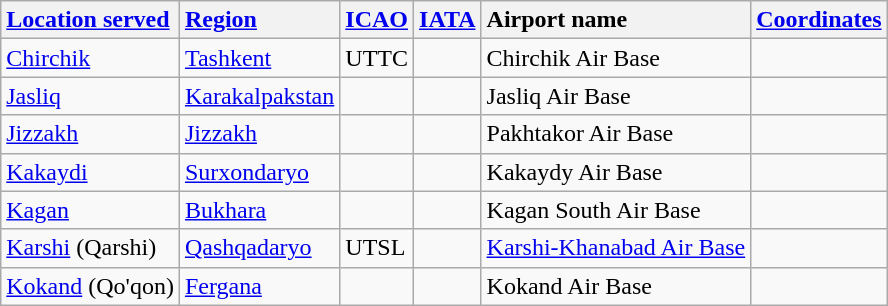<table class="wikitable sortable">
<tr style="vertical-align:baseline;">
<th style="text-align:left;"><a href='#'>Location served</a></th>
<th style="text-align:left;"><a href='#'>Region</a></th>
<th style="text-align:left;"><a href='#'>ICAO</a></th>
<th style="text-align:left;"><a href='#'>IATA</a></th>
<th style="text-align:left;">Airport name</th>
<th style="text-align:left;"><a href='#'>Coordinates</a></th>
</tr>
<tr>
<td><a href='#'>Chirchik</a></td>
<td><a href='#'>Tashkent</a></td>
<td>UTTC</td>
<td></td>
<td>Chirchik Air Base</td>
<td></td>
</tr>
<tr>
<td><a href='#'>Jasliq</a></td>
<td><a href='#'>Karakalpakstan</a></td>
<td></td>
<td></td>
<td>Jasliq Air Base</td>
<td></td>
</tr>
<tr>
<td><a href='#'>Jizzakh</a></td>
<td><a href='#'>Jizzakh</a></td>
<td></td>
<td></td>
<td>Pakhtakor Air Base</td>
<td></td>
</tr>
<tr>
<td><a href='#'>Kakaydi</a></td>
<td><a href='#'>Surxondaryo</a></td>
<td></td>
<td></td>
<td>Kakaydy Air Base</td>
<td></td>
</tr>
<tr>
<td><a href='#'>Kagan</a></td>
<td><a href='#'>Bukhara</a></td>
<td></td>
<td></td>
<td>Kagan South Air Base</td>
<td></td>
</tr>
<tr>
<td><a href='#'>Karshi</a> (Qarshi)</td>
<td><a href='#'>Qashqadaryo</a></td>
<td>UTSL</td>
<td></td>
<td><a href='#'>Karshi-Khanabad Air Base</a></td>
<td></td>
</tr>
<tr>
<td><a href='#'>Kokand</a> (Qo'qon)</td>
<td><a href='#'>Fergana</a></td>
<td></td>
<td></td>
<td>Kokand Air Base</td>
<td></td>
</tr>
</table>
